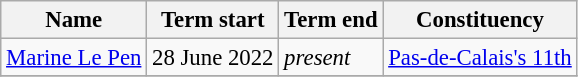<table class="wikitable" style="font-size:95%;">
<tr>
<th>Name</th>
<th>Term start</th>
<th>Term end</th>
<th>Constituency</th>
</tr>
<tr>
<td><a href='#'>Marine Le Pen</a></td>
<td>28 June 2022</td>
<td><em>present</em></td>
<td><a href='#'>Pas-de-Calais's 11th</a></td>
</tr>
<tr>
</tr>
</table>
